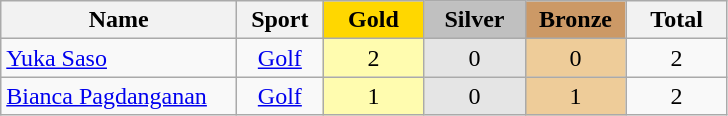<table class="wikitable" style="text-align:center">
<tr>
<th width=150>Name</th>
<th width=50>Sport</th>
<td bgcolor=gold width=60><strong>Gold</strong></td>
<td bgcolor=silver width=60><strong>Silver</strong></td>
<td bgcolor=#cc9966 width=60><strong>Bronze</strong></td>
<th width=60>Total</th>
</tr>
<tr>
<td align=left><a href='#'>Yuka Saso</a></td>
<td><a href='#'>Golf</a></td>
<td bgcolor=#fffcaf>2</td>
<td bgcolor=#e5e5e5>0</td>
<td bgcolor=#eecc99>0</td>
<td>2</td>
</tr>
<tr>
<td align=left><a href='#'>Bianca Pagdanganan</a></td>
<td><a href='#'>Golf</a></td>
<td bgcolor=#fffcaf>1</td>
<td bgcolor=#e5e5e5>0</td>
<td bgcolor=#eecc99>1</td>
<td>2</td>
</tr>
</table>
